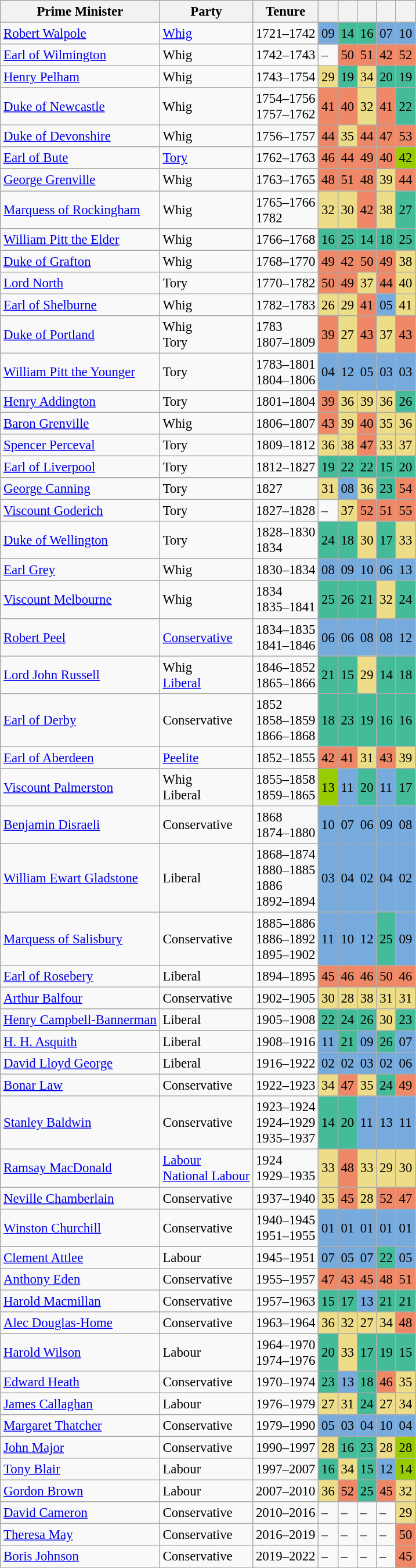<table class="wikitable sortable" style="font-size:95%">
<tr>
<th>Prime Minister</th>
<th>Party</th>
<th>Tenure</th>
<th></th>
<th></th>
<th></th>
<th></th>
<th></th>
</tr>
<tr>
<td data-sort-value="Walpole, Robert"><a href='#'>Robert Walpole</a></td>
<td><a href='#'>Whig</a></td>
<td>1721–1742</td>
<td style="background:#77aadd;">09</td>
<td style="background:#44bb99;">14</td>
<td style="background:#44bb99;">16</td>
<td style="background:#77aadd;">07</td>
<td style="background:#77aadd;">10</td>
</tr>
<tr>
<td data-sort-value="Wilmington, Earl of"><a href='#'>Earl of Wilmington</a></td>
<td>Whig</td>
<td>1742–1743</td>
<td> –</td>
<td style="background:#ee8866;">50</td>
<td style="background:#ee8866;">51</td>
<td style="background:#ee8866;">42</td>
<td style="background:#ee8866;">52</td>
</tr>
<tr>
<td data-sort-value="Pelham, Henry"><a href='#'>Henry Pelham</a></td>
<td>Whig</td>
<td>1743–1754</td>
<td style="background:#eedd88;">29</td>
<td style="background:#44bb99;">19</td>
<td style="background:#eedd88;">34</td>
<td style="background:#44bb99;">20</td>
<td style="background:#44bb99;">19</td>
</tr>
<tr>
<td data-sort-value="Newcastle, Duke of"><a href='#'>Duke of Newcastle</a></td>
<td>Whig</td>
<td>1754–1756<br>1757–1762</td>
<td style="background:#ee8866;">41</td>
<td style="background:#ee8866;">40</td>
<td style="background:#eedd88;">32</td>
<td style="background:#ee8866;">41</td>
<td style="background:#44bb99;">22</td>
</tr>
<tr>
<td data-sort-value="Devonshire, Duke of"><a href='#'>Duke of Devonshire</a></td>
<td>Whig</td>
<td>1756–1757</td>
<td style="background:#ee8866;">44</td>
<td style="background:#eedd88;">35</td>
<td style="background:#ee8866;">44</td>
<td style="background:#ee8866;">47</td>
<td style="background:#ee8866;">53</td>
</tr>
<tr>
<td data-sort-value="Bute, Earl of"><a href='#'>Earl of Bute</a></td>
<td><a href='#'>Tory</a></td>
<td>1762–1763</td>
<td style="background:#ee8866;">46</td>
<td style="background:#ee8866;">44</td>
<td style="background:#ee8866;">49</td>
<td style="background:#ee8866;">40</td>
<td style="background:#99CC00;">42</td>
</tr>
<tr>
<td data-sort-value="Grenville, George"><a href='#'>George Grenville</a></td>
<td>Whig</td>
<td>1763–1765</td>
<td style="background:#ee8866;">48</td>
<td style="background:#ee8866;">51</td>
<td style="background:#ee8866;">48</td>
<td style="background:#eedd88;">39</td>
<td style="background:#ee8866;">44</td>
</tr>
<tr>
<td data-sort-value="Rockingham, Marquess of"><a href='#'>Marquess of Rockingham</a></td>
<td>Whig</td>
<td>1765–1766<br>1782</td>
<td style="background:#eedd88;">32</td>
<td style="background:#eedd88;">30</td>
<td style="background:#ee8866;">42</td>
<td style="background:#eedd88;">38</td>
<td style="background:#44bb99;">27</td>
</tr>
<tr>
<td data-sort-value="Pitt, Elder"><a href='#'>William Pitt the Elder</a></td>
<td>Whig</td>
<td>1766–1768</td>
<td style="background:#44bb99;">16</td>
<td style="background:#44bb99;">25</td>
<td style="background:#44bb99;">14</td>
<td style="background:#44bb99;">18</td>
<td style="background:#44bb99;">25</td>
</tr>
<tr>
<td data-sort-value="Grafton, Duke of"><a href='#'>Duke of Grafton</a></td>
<td>Whig</td>
<td>1768–1770</td>
<td style="background:#ee8866;">49</td>
<td style="background:#ee8866;">42</td>
<td style="background:#ee8866;">50</td>
<td style="background:#ee8866;">49</td>
<td style="background:#eedd88;">38</td>
</tr>
<tr>
<td data-sort-value="North, Lord"><a href='#'>Lord North</a></td>
<td>Tory</td>
<td>1770–1782</td>
<td style="background:#ee8866;">50</td>
<td style="background:#ee8866;">49</td>
<td style="background:#eedd88;">37</td>
<td style="background:#ee8866;">44</td>
<td style="background:#eedd88;">40</td>
</tr>
<tr>
<td data-sort-value="Shelburne, Earl of"><a href='#'>Earl of Shelburne</a></td>
<td>Whig</td>
<td>1782–1783</td>
<td style="background:#eedd88;">26</td>
<td style="background:#eedd88;">29</td>
<td style="background:#ee8866;">41</td>
<td style="background:#77aadd;">05</td>
<td style="background:#eedd88;">41</td>
</tr>
<tr>
<td data-sort-value="Portland, Duke of"><a href='#'>Duke of Portland</a></td>
<td>Whig<br>Tory</td>
<td>1783<br>1807–1809</td>
<td style="background:#ee8866;">39</td>
<td style="background:#eedd88;">27</td>
<td style="background:#ee8866;">43</td>
<td style="background:#eedd88;">37</td>
<td style="background:#ee8866;">43</td>
</tr>
<tr>
<td data-sort-value="Pitt, Younger"><a href='#'>William Pitt the Younger</a></td>
<td>Tory</td>
<td>1783–1801<br>1804–1806</td>
<td style="background:#77aadd;">04</td>
<td style="background:#77aadd;">12</td>
<td style="background:#77aadd;">05</td>
<td style="background:#77aadd;">03</td>
<td style="background:#77aadd;">03</td>
</tr>
<tr>
<td data-sort-value="Addington, Henry"><a href='#'>Henry Addington</a></td>
<td>Tory</td>
<td>1801–1804</td>
<td style="background:#ee8866;">39</td>
<td style="background:#eedd88;">36</td>
<td style="background:#eedd88;">39</td>
<td style="background:#eedd88;">36</td>
<td style="background:#44bb99;">26</td>
</tr>
<tr>
<td data-sort-value="Grenville, Baron"><a href='#'>Baron Grenville</a></td>
<td>Whig</td>
<td>1806–1807</td>
<td style="background:#ee8866;">43</td>
<td style="background:#eedd88;">39</td>
<td style="background:#ee8866;">40</td>
<td style="background:#eedd88;">35</td>
<td style="background:#eedd88;">36</td>
</tr>
<tr>
<td data-sort-value="Perceval, Spencer"><a href='#'>Spencer Perceval</a></td>
<td>Tory</td>
<td>1809–1812</td>
<td style="background:#eedd88;">36</td>
<td style="background:#eedd88;">38</td>
<td style="background:#ee8866;">47</td>
<td style="background:#eedd88;">33</td>
<td style="background:#eedd88;">37</td>
</tr>
<tr>
<td data-sort-value="Liverpool, Earl of"><a href='#'>Earl of Liverpool</a></td>
<td>Tory</td>
<td>1812–1827</td>
<td style="background:#44bb99;">19</td>
<td style="background:#44bb99;">22</td>
<td style="background:#44bb99;">22</td>
<td style="background:#44bb99;">15</td>
<td style="background:#44bb99;">20</td>
</tr>
<tr>
<td data-sort-value="Canning, George"><a href='#'>George Canning</a></td>
<td>Tory</td>
<td>1827</td>
<td style="background:#eedd88;">31</td>
<td style="background:#77aadd;">08</td>
<td style="background:#eedd88;">36</td>
<td style="background:#44bb99;">23</td>
<td style="background:#ee8866;">54</td>
</tr>
<tr>
<td data-sort-value="Goderich, Viscount"><a href='#'>Viscount Goderich</a></td>
<td>Tory</td>
<td>1827–1828</td>
<td> –</td>
<td style="background:#eedd88;">37</td>
<td style="background:#ee8866;">52</td>
<td style="background:#ee8866;">51</td>
<td style="background:#ee8866;">55</td>
</tr>
<tr>
<td data-sort-value="Wellington, Duke of"><a href='#'>Duke of Wellington</a></td>
<td>Tory</td>
<td>1828–1830<br>1834</td>
<td style="background:#44bb99;">24</td>
<td style="background:#44bb99;">18</td>
<td style="background:#eedd88;">30</td>
<td style="background:#44bb99;">17</td>
<td style="background:#eedd88;">33</td>
</tr>
<tr>
<td data-sort-value="Grey, Earl"><a href='#'>Earl Grey</a></td>
<td>Whig</td>
<td>1830–1834</td>
<td style="background:#77aadd;">08</td>
<td style="background:#77aadd;">09</td>
<td style="background:#77aadd;">10</td>
<td style="background:#77aadd;">06</td>
<td style="background:#77aadd;">13</td>
</tr>
<tr>
<td data-sort-value="Melbourne, Viscount"><a href='#'>Viscount Melbourne</a></td>
<td>Whig</td>
<td>1834<br>1835–1841</td>
<td style="background:#44bb99;">25</td>
<td style="background:#44bb99;">26</td>
<td style="background:#44bb99;">21</td>
<td style="background:#eedd88;">32</td>
<td style="background:#44bb99;">24</td>
</tr>
<tr>
<td data-sort-value="Peel, Robert"><a href='#'>Robert Peel</a></td>
<td><a href='#'>Conservative</a></td>
<td>1834–1835<br>1841–1846</td>
<td style="background:#77aadd;">06</td>
<td style="background:#77aadd;">06</td>
<td style="background:#77aadd;">08</td>
<td style="background:#77aadd;">08</td>
<td style="background:#77aadd;">12</td>
</tr>
<tr>
<td data-sort-value="Russell, Lord John"><a href='#'>Lord John Russell</a></td>
<td>Whig<br><a href='#'>Liberal</a></td>
<td>1846–1852<br>1865–1866</td>
<td style="background:#44bb99;">21</td>
<td style="background:#44bb99;">15</td>
<td style="background:#eedd88;">29</td>
<td style="background:#44bb99;">14</td>
<td style="background:#44bb99;">18</td>
</tr>
<tr>
<td data-sort-value="Derby, Earl of"><a href='#'>Earl of Derby</a></td>
<td>Conservative</td>
<td>1852<br>1858–1859<br>1866–1868</td>
<td style="background:#44bb99;">18</td>
<td style="background:#44bb99;">23</td>
<td style="background:#44bb99;">19</td>
<td style="background:#44bb99;">16</td>
<td style="background:#44bb99;">16</td>
</tr>
<tr>
<td data-sort-value="Aberdeen, Earl of"><a href='#'>Earl of Aberdeen</a></td>
<td><a href='#'>Peelite</a></td>
<td>1852–1855</td>
<td style="background:#ee8866;">42</td>
<td style="background:#ee8866;">41</td>
<td style="background:#eedd88;">31</td>
<td style="background:#ee8866;">43</td>
<td style="background:#eedd88;">39</td>
</tr>
<tr>
<td data-sort-value="Palmerston, Viscount"><a href='#'>Viscount Palmerston</a></td>
<td>Whig<br>Liberal</td>
<td>1855–1858<br>1859–1865</td>
<td style="background:#99CC00;">13</td>
<td style="background:#77aadd;">11</td>
<td style="background:#44bb99;">20</td>
<td style="background:#77aadd;">11</td>
<td style="background:#44bb99;">17</td>
</tr>
<tr>
<td data-sort-value="Disraeli, Benjamin"><a href='#'>Benjamin Disraeli</a></td>
<td>Conservative</td>
<td>1868<br>1874–1880</td>
<td style="background:#77aadd;">10</td>
<td style="background:#77aadd;">07</td>
<td style="background:#77aadd;">06</td>
<td style="background:#77aadd;">09</td>
<td style="background:#77aadd;">08</td>
</tr>
<tr>
<td data-sort-value="Gladstone, William Ewart"><a href='#'>William Ewart Gladstone</a></td>
<td>Liberal</td>
<td>1868–1874<br>1880–1885<br>1886<br>1892–1894</td>
<td style="background:#77aadd;">03</td>
<td style="background:#77aadd;">04</td>
<td style="background:#77aadd;">02</td>
<td style="background:#77aadd;">04</td>
<td style="background:#77aadd;">02</td>
</tr>
<tr>
<td data-sort-value="Salisbury, Marquess of"><a href='#'>Marquess of Salisbury</a></td>
<td>Conservative</td>
<td>1885–1886<br>1886–1892<br>1895–1902</td>
<td style="background:#77aadd;">11</td>
<td style="background:#77aadd;">10</td>
<td style="background:#77aadd;">12</td>
<td style="background:#44bb99;">25</td>
<td style="background:#77aadd;">09</td>
</tr>
<tr>
<td data-sort-value="Rosebery, Earl of"><a href='#'>Earl of Rosebery</a></td>
<td>Liberal</td>
<td>1894–1895</td>
<td style="background:#ee8866;">45</td>
<td style="background:#ee8866;">46</td>
<td style="background:#ee8866;">46</td>
<td style="background:#ee8866;">50</td>
<td style="background:#ee8866;">46</td>
</tr>
<tr>
<td data-sort-value="Balfour, Arthur"><a href='#'>Arthur Balfour</a></td>
<td>Conservative</td>
<td>1902–1905</td>
<td style="background:#eedd88;">30</td>
<td style="background:#eedd88;">28</td>
<td style="background:#eedd88;">38</td>
<td style="background:#eedd88;">31</td>
<td style="background:#eedd88;">31</td>
</tr>
<tr>
<td data-sort-value="Campbell-Bannerman, Henry"><a href='#'>Henry Campbell-Bannerman</a></td>
<td>Liberal</td>
<td>1905–1908</td>
<td style="background:#44bb99;">22</td>
<td style="background:#44bb99;">24</td>
<td style="background:#44bb99;">26</td>
<td style="background:#eedd88;">30</td>
<td style="background:#44bb99;">23</td>
</tr>
<tr>
<td data-sort-value="Asquith, HH"><a href='#'>H. H. Asquith</a></td>
<td>Liberal</td>
<td>1908–1916</td>
<td style="background:#77aadd;">11</td>
<td style="background:#44bb99;">21</td>
<td style="background:#77aadd;">09</td>
<td style="background:#44bb99;">26</td>
<td style="background:#77aadd;">07</td>
</tr>
<tr>
<td data-sort-value="Lloyd George, David"><a href='#'>David Lloyd George</a></td>
<td>Liberal</td>
<td>1916–1922</td>
<td style="background:#77aadd;">02</td>
<td style="background:#77aadd;">02</td>
<td style="background:#77aadd;">03</td>
<td style="background:#77aadd;">02</td>
<td style="background:#77aadd;">06</td>
</tr>
<tr>
<td data-sort-value="Law, Bonar"><a href='#'>Bonar Law</a></td>
<td>Conservative</td>
<td>1922–1923</td>
<td style="background:#eedd88;">34</td>
<td style="background:#ee8866;">47</td>
<td style="background:#eedd88;">35</td>
<td style="background:#44bb99;">24</td>
<td style="background:#ee8866;">49</td>
</tr>
<tr>
<td data-sort-value="Baldwin, Stanley"><a href='#'>Stanley Baldwin</a></td>
<td>Conservative</td>
<td>1923–1924<br>1924–1929<br>1935–1937</td>
<td style="background:#44bb99;">14</td>
<td style="background:#44bb99;">20</td>
<td style="background:#77aadd;">11</td>
<td style="background:#77aadd;">13</td>
<td style="background:#77aadd;">11</td>
</tr>
<tr>
<td data-sort-value="MacDonald, Ramsay"><a href='#'>Ramsay MacDonald</a></td>
<td><a href='#'>Labour</a><br><a href='#'>National Labour</a></td>
<td>1924<br>1929–1935</td>
<td style="background:#eedd88;">33</td>
<td style="background:#ee8866;">48</td>
<td style="background:#eedd88;">33</td>
<td style="background:#eedd88;">29</td>
<td style="background:#eedd88;">30</td>
</tr>
<tr>
<td data-sort-value="Chamberlain, Neville"><a href='#'>Neville Chamberlain</a></td>
<td>Conservative</td>
<td>1937–1940</td>
<td style="background:#eedd88;">35</td>
<td style="background:#ee8866;">45</td>
<td style="background:#eedd88;">28</td>
<td style="background:#ee8866;">52</td>
<td style="background:#ee8866;">47</td>
</tr>
<tr>
<td data-sort-value="Churchill, Winston"><a href='#'>Winston Churchill</a></td>
<td>Conservative</td>
<td>1940–1945<br>1951–1955</td>
<td style="background:#77aadd;">01</td>
<td style="background:#77aadd;">01</td>
<td style="background:#77aadd;">01</td>
<td style="background:#77aadd;">01</td>
<td style="background:#77aadd;">01</td>
</tr>
<tr>
<td data-sort-value="Attlee, Clement"><a href='#'>Clement Attlee</a></td>
<td>Labour</td>
<td>1945–1951</td>
<td style="background:#77aadd;">07</td>
<td style="background:#77aadd;">05</td>
<td style="background:#77aadd;">07</td>
<td style="background:#44bb99;">22</td>
<td style="background:#77aadd;">05</td>
</tr>
<tr>
<td data-sort-value="Eden, Anthony"><a href='#'>Anthony Eden</a></td>
<td>Conservative</td>
<td>1955–1957</td>
<td style="background:#ee8866;">47</td>
<td style="background:#ee8866;">43</td>
<td style="background:#ee8866;">45</td>
<td style="background:#ee8866;">48</td>
<td style="background:#ee8866;">51</td>
</tr>
<tr>
<td data-sort-value="Macmillan, Harold"><a href='#'>Harold Macmillan</a></td>
<td>Conservative</td>
<td>1957–1963</td>
<td style="background:#44bb99;">15</td>
<td style="background:#44bb99;">17</td>
<td style="background:#77aadd;">13</td>
<td style="background:#44bb99;">21</td>
<td style="background:#44bb99;">21</td>
</tr>
<tr>
<td data-sort-value="Douglas-Home, Alec"><a href='#'>Alec Douglas-Home</a></td>
<td>Conservative</td>
<td>1963–1964</td>
<td style="background:#eedd88;">36</td>
<td style="background:#eedd88;">32</td>
<td style="background:#eedd88;">27</td>
<td style="background:#eedd88;">34</td>
<td style="background:#ee8866;">48</td>
</tr>
<tr>
<td data-sort-value="Wilson, Harold"><a href='#'>Harold Wilson</a></td>
<td>Labour</td>
<td>1964–1970<br>1974–1976</td>
<td style="background:#44bb99;">20</td>
<td style="background:#eedd88;">33</td>
<td style="background:#44bb99;">17</td>
<td style="background:#44bb99;">19</td>
<td style="background:#44bb99;">15</td>
</tr>
<tr>
<td data-sort-value="Heath, Edward"><a href='#'>Edward Heath</a></td>
<td>Conservative</td>
<td>1970–1974</td>
<td style="background:#44bb99;">23</td>
<td style="background:#77aadd;">13</td>
<td style="background:#44bb99;">18</td>
<td style="background:#ee8866;">46</td>
<td style="background:#eedd88;">35</td>
</tr>
<tr>
<td data-sort-value="Callaghan, James"><a href='#'>James Callaghan</a></td>
<td>Labour</td>
<td>1976–1979</td>
<td style="background:#eedd88;">27</td>
<td style="background:#eedd88;">31</td>
<td style="background:#44bb99;">24</td>
<td style="background:#eedd88;">27</td>
<td style="background:#eedd88;">34</td>
</tr>
<tr>
<td data-sort-value="Thatcher, Margaret"><a href='#'>Margaret Thatcher</a></td>
<td>Conservative</td>
<td>1979–1990</td>
<td style="background:#77aadd;">05</td>
<td style="background:#77aadd;">03</td>
<td style="background:#77aadd;">04</td>
<td style="background:#77aadd;">10</td>
<td style="background:#77aadd;">04</td>
</tr>
<tr>
<td data-sort-value="Major, John"><a href='#'>John Major</a></td>
<td>Conservative</td>
<td>1990–1997</td>
<td style="background:#eedd88;">28</td>
<td style="background:#44bb99;">16</td>
<td style="background:#44bb99;">23</td>
<td style="background:#eedd88;">28</td>
<td style="background:#99CC00;">28</td>
</tr>
<tr>
<td data-sort-value="Blair, Tony"><a href='#'>Tony Blair</a></td>
<td>Labour</td>
<td>1997–2007</td>
<td style="background:#44bb99;">16</td>
<td style="background:#eedd88;">34</td>
<td style="background:#44bb99;">15</td>
<td style="background:#77aadd;">12</td>
<td style="background:#99CC00;">14</td>
</tr>
<tr>
<td data-sort-value="Brown, Gordon"><a href='#'>Gordon Brown</a></td>
<td>Labour</td>
<td>2007–2010</td>
<td style="background:#eedd88;">36</td>
<td style="background:#ee8866;">52 </td>
<td style="background:#44bb99;">25 </td>
<td style="background:#ee8866;">45 </td>
<td style="background:#eedd88;">32</td>
</tr>
<tr>
<td data-sort-value="Cameron, David"><a href='#'>David Cameron</a></td>
<td>Conservative</td>
<td>2010–2016</td>
<td> –</td>
<td> –</td>
<td> –</td>
<td> –</td>
<td style="background:#eedd88;">29</td>
</tr>
<tr>
<td data-sort-value="May, Theresa"><a href='#'>Theresa May</a></td>
<td>Conservative</td>
<td>2016–2019</td>
<td> –</td>
<td> –</td>
<td> –</td>
<td> –</td>
<td style="background:#ee8866;">50</td>
</tr>
<tr>
<td data-sort-value="Johnson, Boris"><a href='#'>Boris Johnson</a></td>
<td>Conservative</td>
<td>2019–2022</td>
<td> –</td>
<td> –</td>
<td> –</td>
<td> –</td>
<td style="background:#ee8866;">45 </td>
</tr>
</table>
